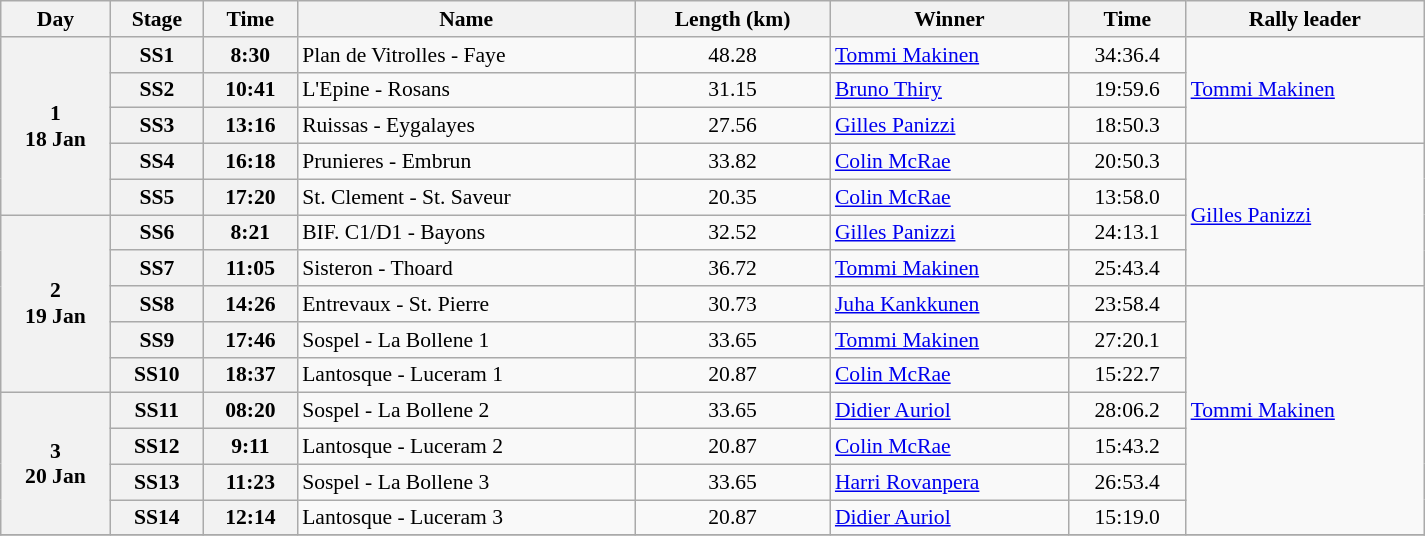<table class="wikitable" width=100% style="text-align: center; font-size: 90%; max-width: 950px;">
<tr>
<th>Day</th>
<th>Stage</th>
<th>Time</th>
<th>Name</th>
<th>Length (km)</th>
<th>Winner</th>
<th>Time</th>
<th>Rally leader</th>
</tr>
<tr>
<th rowspan=5>1<br>18 Jan</th>
<th>SS1</th>
<th>8:30</th>
<td align=left>Plan de Vitrolles - Faye</td>
<td>48.28</td>
<td align=left> <a href='#'>Tommi Makinen</a></td>
<td>34:36.4</td>
<td align=left rowspan=3> <a href='#'>Tommi Makinen</a></td>
</tr>
<tr>
<th>SS2</th>
<th>10:41</th>
<td align=left>L'Epine - Rosans</td>
<td>31.15</td>
<td align=left> <a href='#'>Bruno Thiry</a></td>
<td>19:59.6</td>
</tr>
<tr>
<th>SS3</th>
<th>13:16</th>
<td align=left>Ruissas - Eygalayes</td>
<td>27.56</td>
<td align=left> <a href='#'>Gilles Panizzi</a></td>
<td>18:50.3</td>
</tr>
<tr>
<th>SS4</th>
<th>16:18</th>
<td align=left>Prunieres - Embrun</td>
<td>33.82</td>
<td align=left> <a href='#'>Colin McRae</a></td>
<td>20:50.3</td>
<td align=left rowspan=4> <a href='#'>Gilles Panizzi</a></td>
</tr>
<tr>
<th>SS5</th>
<th>17:20</th>
<td align=left>St. Clement - St. Saveur</td>
<td>20.35</td>
<td align=left> <a href='#'>Colin McRae</a></td>
<td>13:58.0</td>
</tr>
<tr>
<th rowspan=5>2<br>19 Jan</th>
<th>SS6</th>
<th>8:21</th>
<td align=left>BIF. C1/D1 - Bayons</td>
<td>32.52</td>
<td align=left> <a href='#'>Gilles Panizzi</a></td>
<td>24:13.1</td>
</tr>
<tr>
<th>SS7</th>
<th>11:05</th>
<td align=left>Sisteron - Thoard</td>
<td>36.72</td>
<td align=left> <a href='#'>Tommi Makinen</a></td>
<td>25:43.4</td>
</tr>
<tr>
<th>SS8</th>
<th>14:26</th>
<td align=left>Entrevaux - St. Pierre</td>
<td>30.73</td>
<td align=left> <a href='#'>Juha Kankkunen</a></td>
<td>23:58.4</td>
<td align=left rowspan=7> <a href='#'>Tommi Makinen</a></td>
</tr>
<tr>
<th>SS9</th>
<th>17:46</th>
<td align=left>Sospel - La Bollene 1</td>
<td>33.65</td>
<td align=left> <a href='#'>Tommi Makinen</a></td>
<td>27:20.1</td>
</tr>
<tr>
<th>SS10</th>
<th>18:37</th>
<td align=left>Lantosque - Luceram 1</td>
<td>20.87</td>
<td align=left> <a href='#'>Colin McRae</a></td>
<td>15:22.7</td>
</tr>
<tr>
<th rowspan=4>3<br>20 Jan</th>
<th>SS11</th>
<th>08:20</th>
<td align=left>Sospel - La Bollene 2</td>
<td>33.65</td>
<td align=left> <a href='#'>Didier Auriol</a></td>
<td>28:06.2</td>
</tr>
<tr>
<th>SS12</th>
<th>9:11</th>
<td align=left>Lantosque - Luceram 2</td>
<td>20.87</td>
<td align=left> <a href='#'>Colin McRae</a></td>
<td>15:43.2</td>
</tr>
<tr>
<th>SS13</th>
<th>11:23</th>
<td align=left>Sospel - La Bollene 3</td>
<td>33.65</td>
<td align=left> <a href='#'>Harri Rovanpera</a></td>
<td>26:53.4</td>
</tr>
<tr>
<th>SS14</th>
<th>12:14</th>
<td align=left>Lantosque - Luceram 3</td>
<td>20.87</td>
<td align=left> <a href='#'>Didier Auriol</a></td>
<td>15:19.0</td>
</tr>
<tr>
</tr>
</table>
